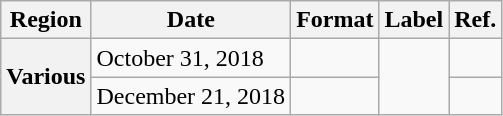<table class="wikitable plainrowheaders">
<tr>
<th scope="col">Region</th>
<th scope="col">Date</th>
<th scope="col">Format</th>
<th>Label</th>
<th scope="col">Ref.</th>
</tr>
<tr>
<th rowspan="2" scope="row">Various</th>
<td>October 31, 2018</td>
<td></td>
<td rowspan="2"></td>
<td></td>
</tr>
<tr>
<td>December 21, 2018</td>
<td></td>
<td></td>
</tr>
</table>
